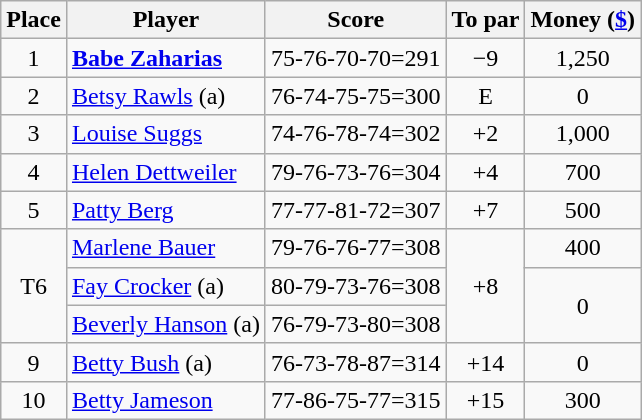<table class="wikitable">
<tr>
<th>Place</th>
<th>Player</th>
<th>Score</th>
<th>To par</th>
<th>Money (<a href='#'>$</a>)</th>
</tr>
<tr>
<td align=center>1</td>
<td> <strong><a href='#'>Babe Zaharias</a></strong></td>
<td>75-76-70-70=291</td>
<td align=center>−9</td>
<td align=center>1,250</td>
</tr>
<tr>
<td align=center>2</td>
<td> <a href='#'>Betsy Rawls</a> (a)</td>
<td>76-74-75-75=300</td>
<td align=center>E</td>
<td align=center>0</td>
</tr>
<tr>
<td align=center>3</td>
<td> <a href='#'>Louise Suggs</a></td>
<td>74-76-78-74=302</td>
<td align=center>+2</td>
<td align=center>1,000</td>
</tr>
<tr>
<td align=center>4</td>
<td> <a href='#'>Helen Dettweiler</a></td>
<td>79-76-73-76=304</td>
<td align=center>+4</td>
<td align=center>700</td>
</tr>
<tr>
<td align=center>5</td>
<td> <a href='#'>Patty Berg</a></td>
<td>77-77-81-72=307</td>
<td align=center>+7</td>
<td align=center>500</td>
</tr>
<tr>
<td align=center rowspan=3>T6</td>
<td> <a href='#'>Marlene Bauer</a></td>
<td>79-76-76-77=308</td>
<td align=center rowspan=3>+8</td>
<td align=center>400</td>
</tr>
<tr>
<td> <a href='#'>Fay Crocker</a> (a)</td>
<td>80-79-73-76=308</td>
<td align=center rowspan=2>0</td>
</tr>
<tr>
<td> <a href='#'>Beverly Hanson</a> (a)</td>
<td>76-79-73-80=308</td>
</tr>
<tr>
<td align=center>9</td>
<td> <a href='#'>Betty Bush</a> (a)</td>
<td>76-73-78-87=314</td>
<td align=center>+14</td>
<td align=center>0</td>
</tr>
<tr>
<td align=center>10</td>
<td> <a href='#'>Betty Jameson</a></td>
<td>77-86-75-77=315</td>
<td align=center>+15</td>
<td align=center>300</td>
</tr>
</table>
